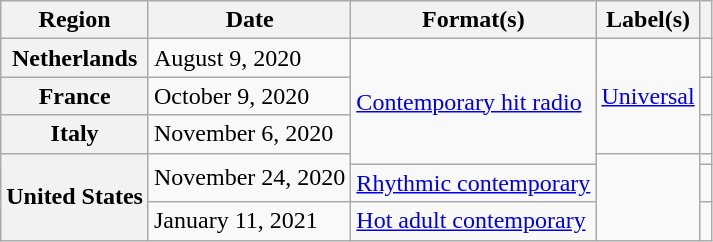<table class="wikitable plainrowheaders">
<tr>
<th scope="col">Region</th>
<th scope="col">Date</th>
<th scope="col">Format(s)</th>
<th scope="col">Label(s)</th>
<th scope="col"></th>
</tr>
<tr>
<th scope="row">Netherlands</th>
<td>August 9, 2020</td>
<td rowspan="4"><a href='#'>Contemporary hit radio</a></td>
<td rowspan="3"><a href='#'>Universal</a></td>
<td align="center"></td>
</tr>
<tr>
<th scope="row">France</th>
<td>October 9, 2020</td>
<td align="center"></td>
</tr>
<tr>
<th scope="row">Italy</th>
<td>November 6, 2020</td>
<td align="center"></td>
</tr>
<tr>
<th scope="row" rowspan="3">United States</th>
<td rowspan="2">November 24, 2020</td>
<td rowspan="3"></td>
<td align="center"></td>
</tr>
<tr>
<td><a href='#'>Rhythmic contemporary</a></td>
<td align="center"></td>
</tr>
<tr>
<td>January 11, 2021</td>
<td><a href='#'>Hot adult contemporary</a></td>
<td align="center"></td>
</tr>
</table>
